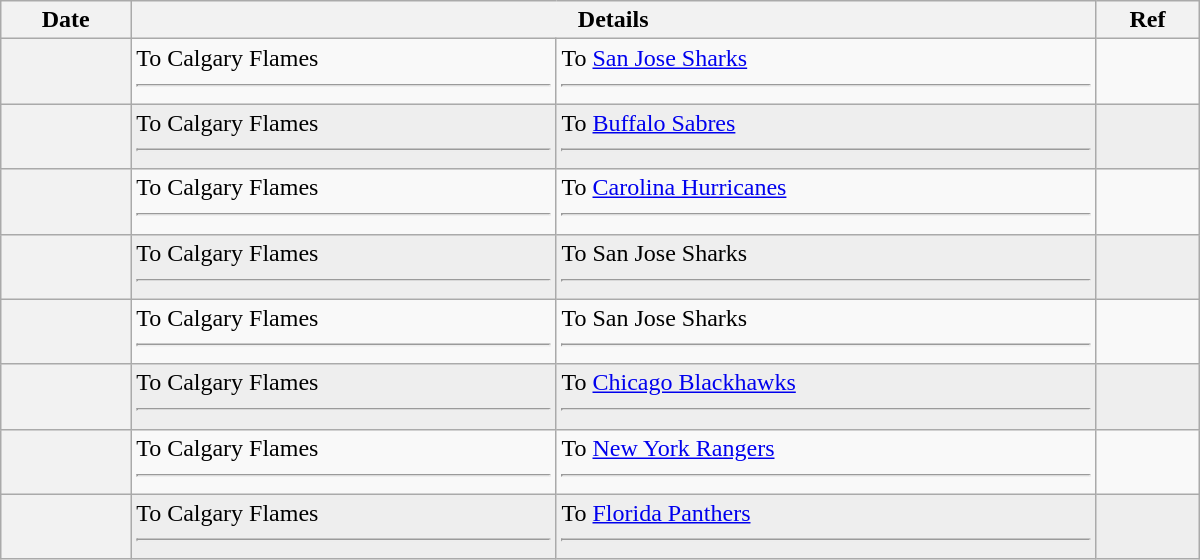<table class="wikitable plainrowheaders" style="width: 50em;">
<tr>
<th scope="col">Date</th>
<th scope="col" colspan="2">Details</th>
<th scope="col">Ref</th>
</tr>
<tr>
<th scope="row"></th>
<td valign="top">To Calgary Flames <hr></td>
<td valign="top">To <a href='#'>San Jose Sharks</a> <hr></td>
<td></td>
</tr>
<tr style="background:#eee;">
<th scope="row"></th>
<td valign="top">To Calgary Flames <hr></td>
<td valign="top">To <a href='#'>Buffalo Sabres</a> <hr></td>
<td></td>
</tr>
<tr>
<th scope="row"></th>
<td valign="top">To Calgary Flames <hr></td>
<td valign="top">To <a href='#'>Carolina Hurricanes</a> <hr></td>
<td></td>
</tr>
<tr style="background:#eee;">
<th scope="row"></th>
<td valign="top">To Calgary Flames <hr></td>
<td valign="top">To San Jose Sharks <hr></td>
<td></td>
</tr>
<tr>
<th scope="row"></th>
<td valign="top">To Calgary Flames <hr></td>
<td valign="top">To San Jose Sharks <hr></td>
<td></td>
</tr>
<tr style="background:#eee;">
<th scope="row"></th>
<td valign="top">To Calgary Flames <hr></td>
<td valign="top">To <a href='#'>Chicago Blackhawks</a> <hr></td>
<td></td>
</tr>
<tr>
<th scope="row"></th>
<td valign="top">To Calgary Flames <hr></td>
<td valign="top">To <a href='#'>New York Rangers</a> <hr></td>
<td></td>
</tr>
<tr style="background:#eee;">
<th scope="row"></th>
<td valign="top">To Calgary Flames <hr></td>
<td valign="top">To <a href='#'>Florida Panthers</a> <hr></td>
<td></td>
</tr>
</table>
